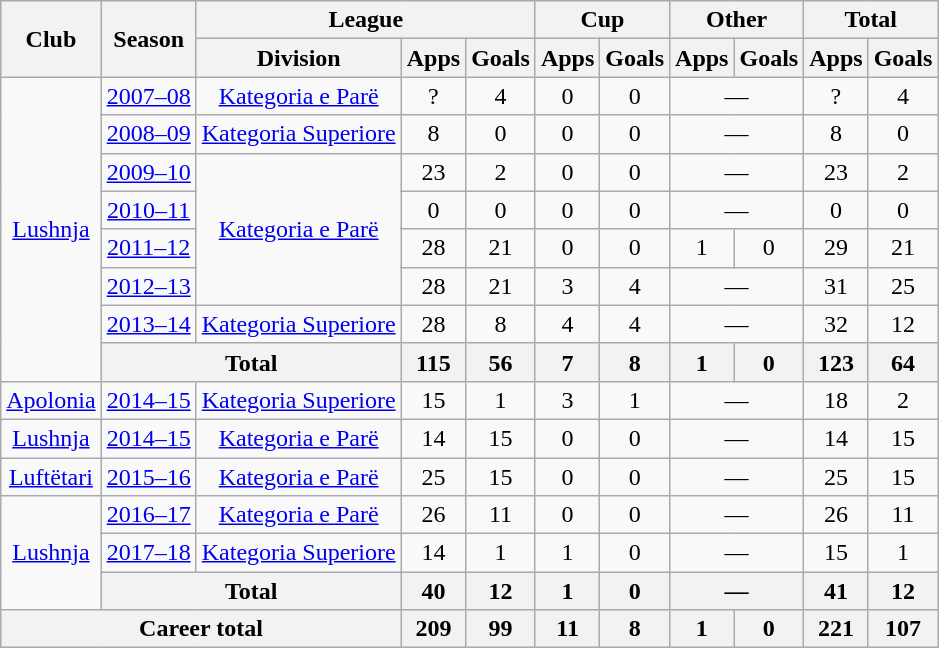<table class="wikitable" style="text-align:center">
<tr>
<th rowspan="2">Club</th>
<th rowspan="2">Season</th>
<th colspan="3">League</th>
<th colspan="2">Cup</th>
<th colspan="2">Other</th>
<th colspan="2">Total</th>
</tr>
<tr>
<th>Division</th>
<th>Apps</th>
<th>Goals</th>
<th>Apps</th>
<th>Goals</th>
<th>Apps</th>
<th>Goals</th>
<th>Apps</th>
<th>Goals</th>
</tr>
<tr>
<td rowspan="8"><a href='#'>Lushnja</a></td>
<td><a href='#'>2007–08</a></td>
<td rowspan="1"><a href='#'>Kategoria e Parë</a></td>
<td>?</td>
<td>4</td>
<td>0</td>
<td>0</td>
<td colspan="2">—</td>
<td>?</td>
<td>4</td>
</tr>
<tr>
<td><a href='#'>2008–09</a></td>
<td rowspan="1"><a href='#'>Kategoria Superiore</a></td>
<td>8</td>
<td>0</td>
<td>0</td>
<td>0</td>
<td colspan="2">—</td>
<td>8</td>
<td>0</td>
</tr>
<tr>
<td><a href='#'>2009–10</a></td>
<td rowspan="4"><a href='#'>Kategoria e Parë</a></td>
<td>23</td>
<td>2</td>
<td>0</td>
<td>0</td>
<td colspan="2">—</td>
<td>23</td>
<td>2</td>
</tr>
<tr>
<td><a href='#'>2010–11</a></td>
<td>0</td>
<td>0</td>
<td>0</td>
<td>0</td>
<td colspan="2">—</td>
<td>0</td>
<td>0</td>
</tr>
<tr>
<td><a href='#'>2011–12</a></td>
<td>28</td>
<td>21</td>
<td>0</td>
<td>0</td>
<td>1</td>
<td>0</td>
<td>29</td>
<td>21</td>
</tr>
<tr>
<td><a href='#'>2012–13</a></td>
<td>28</td>
<td>21</td>
<td>3</td>
<td>4</td>
<td colspan="2">—</td>
<td>31</td>
<td>25</td>
</tr>
<tr>
<td><a href='#'>2013–14</a></td>
<td rowspan="1"><a href='#'>Kategoria Superiore</a></td>
<td>28</td>
<td>8</td>
<td>4</td>
<td>4</td>
<td colspan="2">—</td>
<td>32</td>
<td>12</td>
</tr>
<tr>
<th colspan="2">Total</th>
<th>115</th>
<th>56</th>
<th>7</th>
<th>8</th>
<th>1</th>
<th>0</th>
<th>123</th>
<th>64</th>
</tr>
<tr>
<td rowspan="1"><a href='#'>Apolonia</a></td>
<td><a href='#'>2014–15</a></td>
<td rowspan="1"><a href='#'>Kategoria Superiore</a></td>
<td>15</td>
<td>1</td>
<td>3</td>
<td>1</td>
<td colspan="2">—</td>
<td>18</td>
<td>2</td>
</tr>
<tr>
<td rowspan="1"><a href='#'>Lushnja</a></td>
<td><a href='#'>2014–15</a></td>
<td rowspan="1"><a href='#'>Kategoria e Parë</a></td>
<td>14</td>
<td>15</td>
<td>0</td>
<td>0</td>
<td colspan="2">—</td>
<td>14</td>
<td>15</td>
</tr>
<tr>
<td rowspan="1"><a href='#'>Luftëtari</a></td>
<td><a href='#'>2015–16</a></td>
<td rowspan="1"><a href='#'>Kategoria e Parë</a></td>
<td>25</td>
<td>15</td>
<td>0</td>
<td>0</td>
<td colspan="2">—</td>
<td>25</td>
<td>15</td>
</tr>
<tr>
<td rowspan="3"><a href='#'>Lushnja</a></td>
<td><a href='#'>2016–17</a></td>
<td rowspan="1"><a href='#'>Kategoria e Parë</a></td>
<td>26</td>
<td>11</td>
<td>0</td>
<td>0</td>
<td colspan="2">—</td>
<td>26</td>
<td>11</td>
</tr>
<tr>
<td><a href='#'>2017–18</a></td>
<td rowspan="1"><a href='#'>Kategoria Superiore</a></td>
<td>14</td>
<td>1</td>
<td>1</td>
<td>0</td>
<td colspan="2">—</td>
<td>15</td>
<td>1</td>
</tr>
<tr>
<th colspan="2">Total</th>
<th>40</th>
<th>12</th>
<th>1</th>
<th>0</th>
<th colspan="2">—</th>
<th>41</th>
<th>12</th>
</tr>
<tr>
<th colspan="3">Career total</th>
<th>209</th>
<th>99</th>
<th>11</th>
<th>8</th>
<th>1</th>
<th>0</th>
<th>221</th>
<th>107</th>
</tr>
</table>
